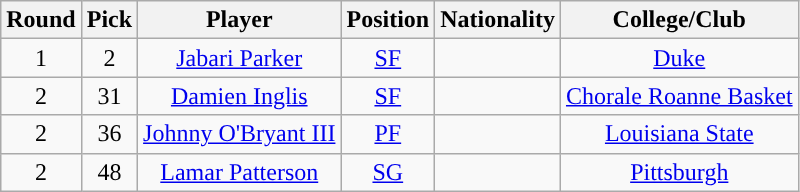<table class="wikitable sortable sortable">
<tr>
<th>Round</th>
<th>Pick</th>
<th>Player</th>
<th>Position</th>
<th>Nationality</th>
<th>College/Club</th>
</tr>
<tr style="text-align: center">
<td>1</td>
<td>2</td>
<td><a href='#'>Jabari Parker</a></td>
<td><a href='#'>SF</a></td>
<td></td>
<td><a href='#'>Duke</a></td>
</tr>
<tr style="text-align: center">
<td>2</td>
<td>31</td>
<td><a href='#'>Damien Inglis</a></td>
<td><a href='#'>SF</a></td>
<td></td>
<td><a href='#'>Chorale Roanne Basket</a></td>
</tr>
<tr style="text-align: center">
<td>2</td>
<td>36</td>
<td><a href='#'>Johnny O'Bryant III</a></td>
<td><a href='#'>PF</a></td>
<td></td>
<td><a href='#'>Louisiana State</a></td>
</tr>
<tr style="text-align: center">
<td>2</td>
<td>48</td>
<td><a href='#'>Lamar Patterson</a></td>
<td><a href='#'>SG</a></td>
<td></td>
<td><a href='#'>Pittsburgh</a></td>
</tr>
</table>
